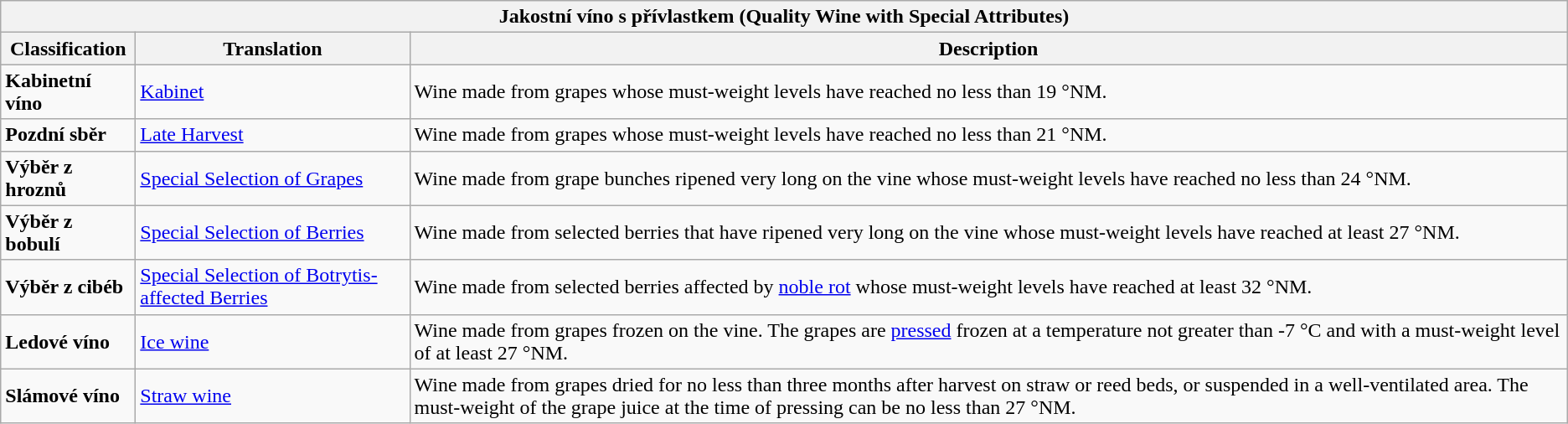<table class="wikitable">
<tr>
<th colspan="8">Jakostní víno s přívlastkem (Quality Wine with Special Attributes)</th>
</tr>
<tr bgcolor="lightgrey">
<th width="100pt">Classification</th>
<th>Translation</th>
<th>Description</th>
</tr>
<tr>
<td><strong>Kabinetní víno</strong></td>
<td><a href='#'>Kabinet</a></td>
<td>Wine made from grapes whose must-weight levels have reached no less than 19 °NM.</td>
</tr>
<tr>
<td><strong>Pozdní sběr</strong></td>
<td><a href='#'>Late Harvest</a></td>
<td>Wine made from grapes whose must-weight levels have reached no less than 21 °NM.</td>
</tr>
<tr>
<td><strong>Výběr z hroznů</strong></td>
<td><a href='#'>Special Selection of Grapes</a></td>
<td>Wine made from grape bunches ripened very long on the vine whose must-weight levels have reached no less than 24 °NM.</td>
</tr>
<tr>
<td><strong>Výběr z bobulí</strong></td>
<td><a href='#'>Special Selection of Berries</a></td>
<td>Wine made from selected berries that have ripened very long on the vine whose must-weight levels have reached at least 27 °NM.</td>
</tr>
<tr>
<td><strong>Výběr z cibéb</strong></td>
<td><a href='#'>Special Selection of Botrytis-affected Berries</a></td>
<td>Wine made from selected berries affected by <a href='#'>noble rot</a> whose must-weight levels have reached at least 32 °NM.</td>
</tr>
<tr>
<td><strong>Ledové víno</strong></td>
<td><a href='#'>Ice wine</a></td>
<td>Wine made from grapes frozen on the vine. The grapes are <a href='#'>pressed</a> frozen at a temperature not greater than -7 °C and with a must-weight level of at least 27 °NM.</td>
</tr>
<tr>
<td><strong>Slámové víno</strong></td>
<td><a href='#'>Straw wine</a></td>
<td>Wine made from grapes dried for no less than three months after harvest on straw or reed beds, or suspended in a well-ventilated area. The must-weight of the grape juice at the time of pressing can be no less than 27 °NM.</td>
</tr>
</table>
